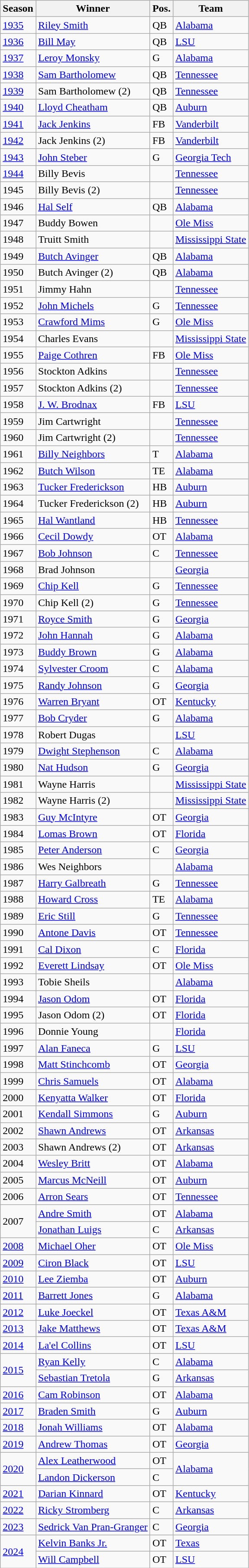<table class="wikitable sortable">
<tr>
<th>Season</th>
<th>Winner</th>
<th>Pos.</th>
<th>Team</th>
</tr>
<tr>
<td><a href='#'>1935</a></td>
<td><a href='#'>Riley Smith</a></td>
<td>QB</td>
<td><a href='#'>Alabama</a></td>
</tr>
<tr>
<td><a href='#'>1936</a></td>
<td><a href='#'>Bill May</a></td>
<td>QB</td>
<td><a href='#'>LSU</a></td>
</tr>
<tr>
<td><a href='#'>1937</a></td>
<td><a href='#'>Leroy Monsky</a></td>
<td>G</td>
<td><a href='#'>Alabama</a></td>
</tr>
<tr>
<td><a href='#'>1938</a></td>
<td><a href='#'>Sam Bartholomew</a></td>
<td>QB</td>
<td><a href='#'>Tennessee</a></td>
</tr>
<tr>
<td><a href='#'>1939</a></td>
<td>Sam Bartholomew (2)</td>
<td>QB</td>
<td><a href='#'>Tennessee</a></td>
</tr>
<tr>
<td><a href='#'>1940</a></td>
<td><a href='#'>Lloyd Cheatham</a></td>
<td>QB</td>
<td><a href='#'>Auburn</a></td>
</tr>
<tr>
<td><a href='#'>1941</a></td>
<td><a href='#'>Jack Jenkins</a></td>
<td>FB</td>
<td><a href='#'>Vanderbilt</a></td>
</tr>
<tr>
<td><a href='#'>1942</a></td>
<td>Jack Jenkins (2)</td>
<td>FB</td>
<td><a href='#'>Vanderbilt</a></td>
</tr>
<tr>
<td><a href='#'>1943</a></td>
<td><a href='#'>John Steber</a></td>
<td>G</td>
<td><a href='#'>Georgia Tech</a></td>
</tr>
<tr>
<td><a href='#'>1944</a></td>
<td>Billy Bevis</td>
<td></td>
<td><a href='#'>Tennessee</a></td>
</tr>
<tr>
<td>1945</td>
<td>Billy Bevis (2)</td>
<td></td>
<td><a href='#'>Tennessee</a></td>
</tr>
<tr>
<td>1946</td>
<td><a href='#'>Hal Self</a></td>
<td>QB</td>
<td><a href='#'>Alabama</a></td>
</tr>
<tr>
<td>1947</td>
<td>Buddy Bowen</td>
<td></td>
<td><a href='#'>Ole Miss</a></td>
</tr>
<tr>
<td>1948</td>
<td>Truitt Smith</td>
<td></td>
<td><a href='#'>Mississippi State</a></td>
</tr>
<tr>
<td>1949</td>
<td><a href='#'>Butch Avinger</a></td>
<td>QB</td>
<td><a href='#'>Alabama</a></td>
</tr>
<tr>
<td>1950</td>
<td>Butch Avinger (2)</td>
<td>QB</td>
<td><a href='#'>Alabama</a></td>
</tr>
<tr>
<td>1951</td>
<td>Jimmy Hahn</td>
<td></td>
<td><a href='#'>Tennessee</a></td>
</tr>
<tr>
<td>1952</td>
<td><a href='#'>John Michels</a></td>
<td>G</td>
<td><a href='#'>Tennessee</a></td>
</tr>
<tr>
<td>1953</td>
<td><a href='#'>Crawford Mims</a></td>
<td>G</td>
<td><a href='#'>Ole Miss</a></td>
</tr>
<tr>
<td>1954</td>
<td>Charles Evans</td>
<td></td>
<td><a href='#'>Mississippi State</a></td>
</tr>
<tr>
<td>1955</td>
<td><a href='#'>Paige Cothren</a></td>
<td>FB</td>
<td><a href='#'>Ole Miss</a></td>
</tr>
<tr>
<td>1956</td>
<td>Stockton Adkins</td>
<td></td>
<td><a href='#'>Tennessee</a></td>
</tr>
<tr>
<td>1957</td>
<td>Stockton Adkins (2)</td>
<td></td>
<td><a href='#'>Tennessee</a></td>
</tr>
<tr>
<td>1958</td>
<td><a href='#'>J. W. Brodnax</a></td>
<td>FB</td>
<td><a href='#'>LSU</a></td>
</tr>
<tr>
<td>1959</td>
<td>Jim Cartwright</td>
<td></td>
<td><a href='#'>Tennessee</a></td>
</tr>
<tr>
<td>1960</td>
<td>Jim Cartwright (2)</td>
<td></td>
<td><a href='#'>Tennessee</a></td>
</tr>
<tr>
<td>1961</td>
<td><a href='#'>Billy Neighbors</a></td>
<td>T</td>
<td><a href='#'>Alabama</a></td>
</tr>
<tr>
<td>1962</td>
<td><a href='#'>Butch Wilson</a></td>
<td>TE</td>
<td><a href='#'>Alabama</a></td>
</tr>
<tr>
<td>1963</td>
<td><a href='#'>Tucker Frederickson</a></td>
<td>HB</td>
<td><a href='#'>Auburn</a></td>
</tr>
<tr>
<td>1964</td>
<td>Tucker Frederickson (2)</td>
<td>HB</td>
<td><a href='#'>Auburn</a></td>
</tr>
<tr>
<td>1965</td>
<td><a href='#'>Hal Wantland</a></td>
<td>HB</td>
<td><a href='#'>Tennessee</a></td>
</tr>
<tr>
<td>1966</td>
<td><a href='#'>Cecil Dowdy</a></td>
<td>OT</td>
<td><a href='#'>Alabama</a></td>
</tr>
<tr>
<td>1967</td>
<td><a href='#'>Bob Johnson</a></td>
<td>C</td>
<td><a href='#'>Tennessee</a></td>
</tr>
<tr>
<td>1968</td>
<td>Brad Johnson</td>
<td></td>
<td><a href='#'>Georgia</a></td>
</tr>
<tr>
<td>1969</td>
<td><a href='#'>Chip Kell</a></td>
<td>G</td>
<td><a href='#'>Tennessee</a></td>
</tr>
<tr>
<td>1970</td>
<td>Chip Kell (2)</td>
<td>G</td>
<td><a href='#'>Tennessee</a></td>
</tr>
<tr>
<td>1971</td>
<td><a href='#'>Royce Smith</a></td>
<td>G</td>
<td><a href='#'>Georgia</a></td>
</tr>
<tr>
<td>1972</td>
<td><a href='#'>John Hannah</a></td>
<td>G</td>
<td><a href='#'>Alabama</a></td>
</tr>
<tr>
<td>1973</td>
<td><a href='#'>Buddy Brown</a></td>
<td>G</td>
<td><a href='#'>Alabama</a></td>
</tr>
<tr>
<td>1974</td>
<td><a href='#'>Sylvester Croom</a></td>
<td>C</td>
<td><a href='#'>Alabama</a></td>
</tr>
<tr>
<td>1975</td>
<td><a href='#'>Randy Johnson</a></td>
<td>G</td>
<td><a href='#'>Georgia</a></td>
</tr>
<tr>
<td>1976</td>
<td><a href='#'>Warren Bryant</a></td>
<td>OT</td>
<td><a href='#'>Kentucky</a></td>
</tr>
<tr>
<td>1977</td>
<td><a href='#'>Bob Cryder</a></td>
<td>G</td>
<td><a href='#'>Alabama</a></td>
</tr>
<tr>
<td>1978</td>
<td>Robert Dugas</td>
<td></td>
<td><a href='#'>LSU</a></td>
</tr>
<tr>
<td>1979</td>
<td><a href='#'>Dwight Stephenson</a></td>
<td>C</td>
<td><a href='#'>Alabama</a></td>
</tr>
<tr>
<td>1980</td>
<td><a href='#'>Nat Hudson</a></td>
<td>G</td>
<td><a href='#'>Georgia</a></td>
</tr>
<tr>
<td>1981</td>
<td>Wayne Harris</td>
<td></td>
<td><a href='#'>Mississippi State</a></td>
</tr>
<tr>
<td>1982</td>
<td>Wayne Harris (2)</td>
<td></td>
<td><a href='#'>Mississippi State</a></td>
</tr>
<tr>
<td>1983</td>
<td><a href='#'>Guy McIntyre</a></td>
<td>OT</td>
<td><a href='#'>Georgia</a></td>
</tr>
<tr>
<td>1984</td>
<td><a href='#'>Lomas Brown</a></td>
<td>OT</td>
<td><a href='#'>Florida</a></td>
</tr>
<tr>
<td>1985</td>
<td><a href='#'>Peter Anderson</a></td>
<td>C</td>
<td><a href='#'>Georgia</a></td>
</tr>
<tr>
<td>1986</td>
<td>Wes Neighbors</td>
<td></td>
<td><a href='#'>Alabama</a></td>
</tr>
<tr>
<td>1987</td>
<td><a href='#'>Harry Galbreath</a></td>
<td>G</td>
<td><a href='#'>Tennessee</a></td>
</tr>
<tr>
<td>1988</td>
<td><a href='#'>Howard Cross</a></td>
<td>TE</td>
<td><a href='#'>Alabama</a></td>
</tr>
<tr>
<td>1989</td>
<td><a href='#'>Eric Still</a></td>
<td>G</td>
<td><a href='#'>Tennessee</a></td>
</tr>
<tr>
<td>1990</td>
<td><a href='#'>Antone Davis</a></td>
<td>OT</td>
<td><a href='#'>Tennessee</a></td>
</tr>
<tr>
<td>1991</td>
<td><a href='#'>Cal Dixon</a></td>
<td>C</td>
<td><a href='#'>Florida</a></td>
</tr>
<tr>
<td>1992</td>
<td><a href='#'>Everett Lindsay</a></td>
<td>OT</td>
<td><a href='#'>Ole Miss</a></td>
</tr>
<tr>
<td>1993</td>
<td>Tobie Sheils</td>
<td></td>
<td><a href='#'>Alabama</a></td>
</tr>
<tr>
<td>1994</td>
<td><a href='#'>Jason Odom</a></td>
<td>OT</td>
<td><a href='#'>Florida</a></td>
</tr>
<tr>
<td>1995</td>
<td>Jason Odom (2)</td>
<td>OT</td>
<td><a href='#'>Florida</a></td>
</tr>
<tr>
<td>1996</td>
<td>Donnie Young</td>
<td></td>
<td><a href='#'>Florida</a></td>
</tr>
<tr>
<td>1997</td>
<td><a href='#'>Alan Faneca</a></td>
<td>G</td>
<td><a href='#'>LSU</a></td>
</tr>
<tr>
<td>1998</td>
<td><a href='#'>Matt Stinchcomb</a></td>
<td>OT</td>
<td><a href='#'>Georgia</a></td>
</tr>
<tr>
<td>1999</td>
<td><a href='#'>Chris Samuels</a></td>
<td>OT</td>
<td><a href='#'>Alabama</a></td>
</tr>
<tr>
<td>2000</td>
<td><a href='#'>Kenyatta Walker</a></td>
<td>OT</td>
<td><a href='#'>Florida</a></td>
</tr>
<tr>
<td>2001</td>
<td><a href='#'>Kendall Simmons</a></td>
<td>G</td>
<td><a href='#'>Auburn</a></td>
</tr>
<tr>
<td>2002</td>
<td><a href='#'>Shawn Andrews</a></td>
<td>OT</td>
<td><a href='#'>Arkansas</a></td>
</tr>
<tr>
<td>2003</td>
<td>Shawn Andrews (2)</td>
<td>OT</td>
<td><a href='#'>Arkansas</a></td>
</tr>
<tr>
<td>2004</td>
<td><a href='#'>Wesley Britt</a></td>
<td>OT</td>
<td><a href='#'>Alabama</a></td>
</tr>
<tr>
<td>2005</td>
<td><a href='#'>Marcus McNeill</a></td>
<td>OT</td>
<td><a href='#'>Auburn</a></td>
</tr>
<tr>
<td>2006</td>
<td><a href='#'>Arron Sears</a></td>
<td>OT</td>
<td><a href='#'>Tennessee</a></td>
</tr>
<tr>
<td rowspan="2">2007</td>
<td><a href='#'>Andre Smith</a></td>
<td>OT</td>
<td><a href='#'>Alabama</a></td>
</tr>
<tr>
<td><a href='#'>Jonathan Luigs</a></td>
<td>C</td>
<td><a href='#'>Arkansas</a></td>
</tr>
<tr>
<td><a href='#'>2008</a></td>
<td><a href='#'>Michael Oher</a></td>
<td>OT</td>
<td><a href='#'>Ole Miss</a></td>
</tr>
<tr>
<td><a href='#'>2009</a></td>
<td><a href='#'>Ciron Black</a></td>
<td>OT</td>
<td><a href='#'>LSU</a></td>
</tr>
<tr>
<td><a href='#'>2010</a></td>
<td><a href='#'>Lee Ziemba</a></td>
<td>OT</td>
<td><a href='#'>Auburn</a></td>
</tr>
<tr>
<td><a href='#'>2011</a></td>
<td><a href='#'>Barrett Jones</a></td>
<td>G</td>
<td><a href='#'>Alabama</a></td>
</tr>
<tr>
<td><a href='#'>2012</a></td>
<td><a href='#'>Luke Joeckel</a></td>
<td>OT</td>
<td><a href='#'>Texas A&M</a></td>
</tr>
<tr>
<td><a href='#'>2013</a></td>
<td><a href='#'>Jake Matthews</a></td>
<td>OT</td>
<td><a href='#'>Texas A&M</a></td>
</tr>
<tr>
<td><a href='#'>2014</a></td>
<td><a href='#'>La'el Collins</a></td>
<td>OT</td>
<td><a href='#'>LSU</a></td>
</tr>
<tr>
<td rowspan="2"><a href='#'>2015</a></td>
<td><a href='#'>Ryan Kelly</a></td>
<td>C</td>
<td><a href='#'>Alabama</a></td>
</tr>
<tr>
<td><a href='#'>Sebastian Tretola</a></td>
<td>G</td>
<td><a href='#'>Arkansas</a></td>
</tr>
<tr>
<td><a href='#'>2016</a></td>
<td><a href='#'>Cam Robinson</a></td>
<td>OT</td>
<td><a href='#'>Alabama</a></td>
</tr>
<tr>
<td><a href='#'>2017</a></td>
<td><a href='#'>Braden Smith</a></td>
<td>G</td>
<td><a href='#'>Auburn</a></td>
</tr>
<tr>
<td><a href='#'>2018</a></td>
<td><a href='#'>Jonah Williams</a></td>
<td>OT</td>
<td><a href='#'>Alabama</a></td>
</tr>
<tr>
<td><a href='#'>2019</a></td>
<td><a href='#'>Andrew Thomas</a></td>
<td>OT</td>
<td><a href='#'>Georgia</a></td>
</tr>
<tr>
<td rowspan="2"><a href='#'>2020</a></td>
<td><a href='#'>Alex Leatherwood</a></td>
<td>OT</td>
<td rowspan="2"><a href='#'>Alabama</a></td>
</tr>
<tr>
<td><a href='#'>Landon Dickerson</a></td>
<td>C</td>
</tr>
<tr>
<td><a href='#'>2021</a></td>
<td><a href='#'>Darian Kinnard</a></td>
<td>OT</td>
<td><a href='#'>Kentucky</a></td>
</tr>
<tr>
<td><a href='#'>2022</a></td>
<td><a href='#'>Ricky Stromberg</a></td>
<td>C</td>
<td><a href='#'>Arkansas</a></td>
</tr>
<tr>
<td><a href='#'>2023</a></td>
<td><a href='#'>Sedrick Van Pran-Granger</a></td>
<td>C</td>
<td><a href='#'>Georgia</a></td>
</tr>
<tr>
<td rowspan="2"><a href='#'>2024</a></td>
<td><a href='#'>Kelvin Banks Jr.</a></td>
<td>OT</td>
<td><a href='#'>Texas</a></td>
</tr>
<tr>
<td><a href='#'>Will Campbell</a></td>
<td>OT</td>
<td><a href='#'>LSU</a></td>
</tr>
</table>
